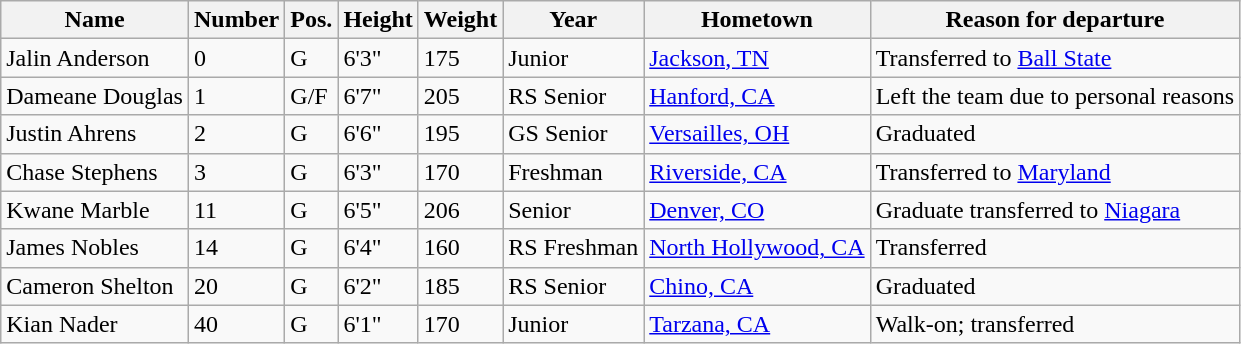<table class="wikitable sortable" border="1">
<tr>
<th>Name</th>
<th>Number</th>
<th>Pos.</th>
<th>Height</th>
<th>Weight</th>
<th>Year</th>
<th>Hometown</th>
<th class="unsortable">Reason for departure</th>
</tr>
<tr>
<td>Jalin Anderson</td>
<td>0</td>
<td>G</td>
<td>6'3"</td>
<td>175</td>
<td>Junior</td>
<td><a href='#'>Jackson, TN</a></td>
<td>Transferred to <a href='#'>Ball State</a></td>
</tr>
<tr>
<td>Dameane Douglas</td>
<td>1</td>
<td>G/F</td>
<td>6'7"</td>
<td>205</td>
<td>RS Senior</td>
<td><a href='#'>Hanford, CA</a></td>
<td>Left the team due to personal reasons</td>
</tr>
<tr>
<td>Justin Ahrens</td>
<td>2</td>
<td>G</td>
<td>6'6"</td>
<td>195</td>
<td>GS Senior</td>
<td><a href='#'>Versailles, OH</a></td>
<td>Graduated</td>
</tr>
<tr>
<td>Chase Stephens</td>
<td>3</td>
<td>G</td>
<td>6'3"</td>
<td>170</td>
<td>Freshman</td>
<td><a href='#'>Riverside, CA</a></td>
<td>Transferred to <a href='#'>Maryland</a></td>
</tr>
<tr>
<td>Kwane Marble</td>
<td>11</td>
<td>G</td>
<td>6'5"</td>
<td>206</td>
<td>Senior</td>
<td><a href='#'>Denver, CO</a></td>
<td>Graduate transferred to <a href='#'>Niagara</a></td>
</tr>
<tr>
<td>James Nobles</td>
<td>14</td>
<td>G</td>
<td>6'4"</td>
<td>160</td>
<td>RS Freshman</td>
<td><a href='#'>North Hollywood, CA</a></td>
<td>Transferred</td>
</tr>
<tr>
<td>Cameron Shelton</td>
<td>20</td>
<td>G</td>
<td>6'2"</td>
<td>185</td>
<td>RS Senior</td>
<td><a href='#'>Chino, CA</a></td>
<td>Graduated</td>
</tr>
<tr>
<td>Kian Nader</td>
<td>40</td>
<td>G</td>
<td>6'1"</td>
<td>170</td>
<td>Junior</td>
<td><a href='#'>Tarzana, CA</a></td>
<td>Walk-on; transferred</td>
</tr>
</table>
